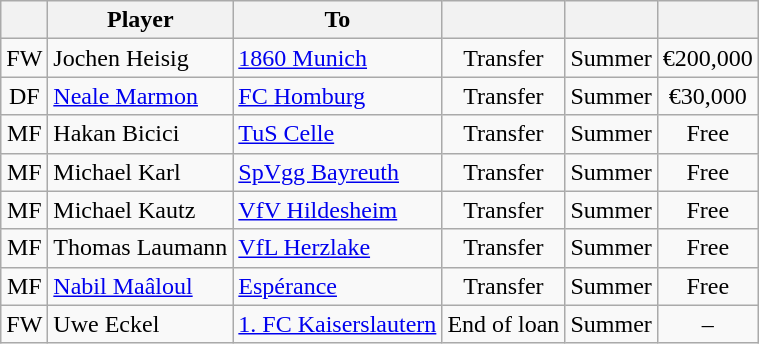<table class="wikitable" style="text-align:center;">
<tr>
<th></th>
<th>Player</th>
<th>To</th>
<th></th>
<th></th>
<th></th>
</tr>
<tr>
<td>FW</td>
<td align="left"> Jochen Heisig</td>
<td style="text-align:left"> <a href='#'>1860 Munich</a></td>
<td>Transfer</td>
<td>Summer</td>
<td>€200,000</td>
</tr>
<tr>
<td>DF</td>
<td align="left"> <a href='#'>Neale Marmon</a></td>
<td style="text-align:left"> <a href='#'>FC Homburg</a></td>
<td>Transfer</td>
<td>Summer</td>
<td>€30,000</td>
</tr>
<tr>
<td>MF</td>
<td align="left"> Hakan Bicici</td>
<td style="text-align:left"> <a href='#'>TuS Celle</a></td>
<td>Transfer</td>
<td>Summer</td>
<td>Free</td>
</tr>
<tr>
<td>MF</td>
<td align="left"> Michael Karl</td>
<td style="text-align:left"> <a href='#'>SpVgg Bayreuth</a></td>
<td>Transfer</td>
<td>Summer</td>
<td>Free</td>
</tr>
<tr>
<td>MF</td>
<td align="left"> Michael Kautz</td>
<td style="text-align:left"> <a href='#'>VfV Hildesheim</a></td>
<td>Transfer</td>
<td>Summer</td>
<td>Free</td>
</tr>
<tr>
<td>MF</td>
<td align="left"> Thomas Laumann</td>
<td style="text-align:left"> <a href='#'>VfL Herzlake</a></td>
<td>Transfer</td>
<td>Summer</td>
<td>Free</td>
</tr>
<tr>
<td>MF</td>
<td align="left"> <a href='#'>Nabil Maâloul</a></td>
<td style="text-align:left"> <a href='#'>Espérance</a></td>
<td>Transfer</td>
<td>Summer</td>
<td>Free</td>
</tr>
<tr>
<td>FW</td>
<td align="left"> Uwe Eckel</td>
<td style="text-align:left"> <a href='#'>1. FC Kaiserslautern</a></td>
<td>End of loan</td>
<td>Summer</td>
<td>–</td>
</tr>
</table>
